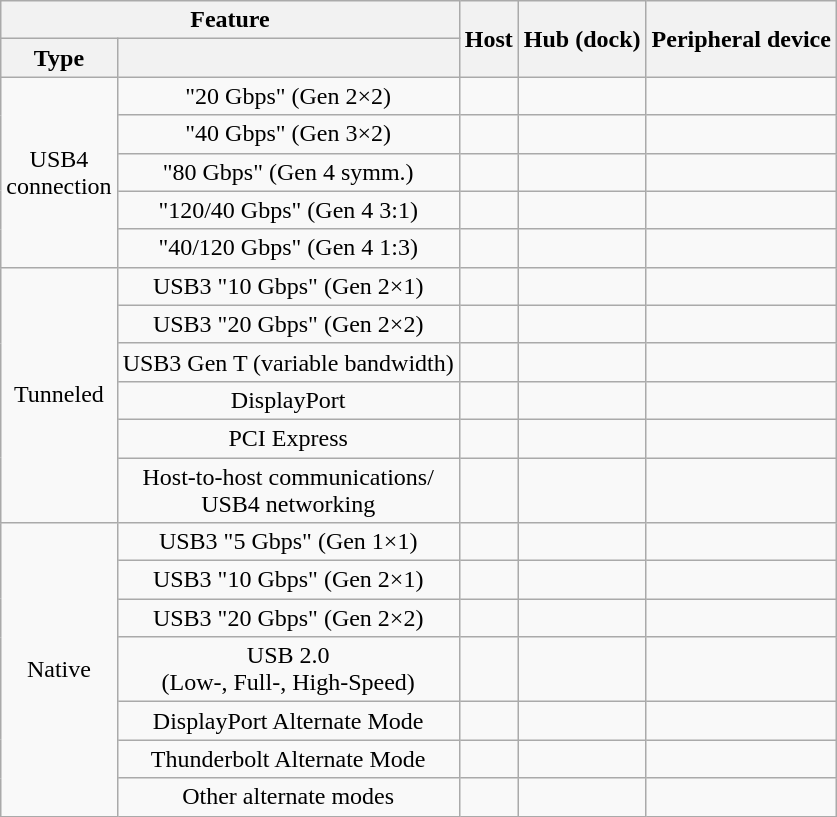<table class="wikitable" style="text-align:center;">
<tr>
<th colspan="2">Feature</th>
<th rowspan="2">Host</th>
<th rowspan="2">Hub (dock)</th>
<th rowspan="2">Peripheral device</th>
</tr>
<tr>
<th>Type</th>
<th></th>
</tr>
<tr>
<td rowspan="5">USB4<br>connection</td>
<td>"20 Gbps" (Gen 2×2)</td>
<td></td>
<td></td>
<td></td>
</tr>
<tr>
<td>"40 Gbps" (Gen 3×2)</td>
<td></td>
<td></td>
<td></td>
</tr>
<tr>
<td>"80 Gbps" (Gen 4 symm.)</td>
<td></td>
<td></td>
<td></td>
</tr>
<tr>
<td>"120/40 Gbps" (Gen 4 3:1)</td>
<td></td>
<td></td>
<td></td>
</tr>
<tr>
<td>"40/120 Gbps" (Gen 4 1:3)</td>
<td></td>
<td></td>
<td></td>
</tr>
<tr>
<td rowspan="6">Tunneled</td>
<td>USB3 "10 Gbps" (Gen 2×1)</td>
<td></td>
<td></td>
<td></td>
</tr>
<tr>
<td>USB3 "20 Gbps" (Gen 2×2)</td>
<td></td>
<td></td>
<td></td>
</tr>
<tr>
<td>USB3 Gen T (variable bandwidth)</td>
<td></td>
<td></td>
<td></td>
</tr>
<tr>
<td>DisplayPort</td>
<td></td>
<td></td>
<td></td>
</tr>
<tr>
<td>PCI Express</td>
<td></td>
<td></td>
<td></td>
</tr>
<tr>
<td>Host-to-host communications/<br>USB4 networking</td>
<td></td>
<td></td>
<td></td>
</tr>
<tr>
<td rowspan="7">Native</td>
<td>USB3 "5 Gbps" (Gen 1×1)</td>
<td></td>
<td></td>
<td></td>
</tr>
<tr>
<td>USB3 "10 Gbps" (Gen 2×1)</td>
<td></td>
<td></td>
<td></td>
</tr>
<tr>
<td>USB3 "20 Gbps" (Gen 2×2)</td>
<td></td>
<td></td>
<td></td>
</tr>
<tr>
<td>USB 2.0<br>(Low-, Full-, High-Speed)</td>
<td></td>
<td></td>
<td></td>
</tr>
<tr>
<td>DisplayPort Alternate Mode</td>
<td></td>
<td></td>
<td></td>
</tr>
<tr>
<td>Thunderbolt Alternate Mode</td>
<td></td>
<td></td>
<td></td>
</tr>
<tr>
<td>Other alternate modes</td>
<td></td>
<td></td>
<td></td>
</tr>
</table>
